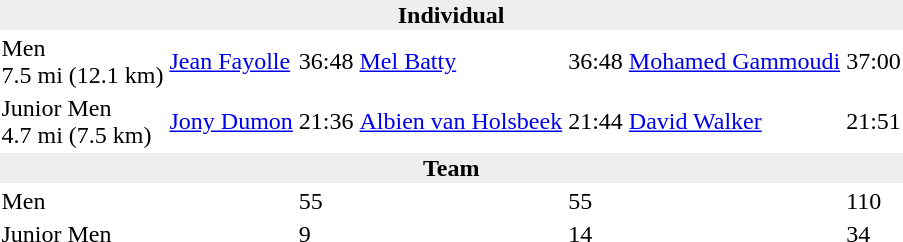<table>
<tr>
<td colspan=7 bgcolor=#eeeeee style=text-align:center;><strong>Individual</strong></td>
</tr>
<tr>
<td>Men<br>7.5 mi (12.1 km)</td>
<td><a href='#'>Jean Fayolle</a><br></td>
<td>36:48</td>
<td><a href='#'>Mel Batty</a><br></td>
<td>36:48</td>
<td><a href='#'>Mohamed Gammoudi</a><br></td>
<td>37:00</td>
</tr>
<tr>
<td>Junior Men<br>4.7 mi (7.5 km)</td>
<td><a href='#'>Jony Dumon</a><br></td>
<td>21:36</td>
<td><a href='#'>Albien van Holsbeek</a><br></td>
<td>21:44</td>
<td><a href='#'>David Walker</a><br></td>
<td>21:51</td>
</tr>
<tr>
<td colspan=7 bgcolor=#eeeeee style=text-align:center;><strong>Team</strong></td>
</tr>
<tr>
<td>Men</td>
<td></td>
<td>55</td>
<td></td>
<td>55</td>
<td></td>
<td>110</td>
</tr>
<tr>
<td>Junior Men</td>
<td></td>
<td>9</td>
<td></td>
<td>14</td>
<td></td>
<td>34</td>
</tr>
</table>
